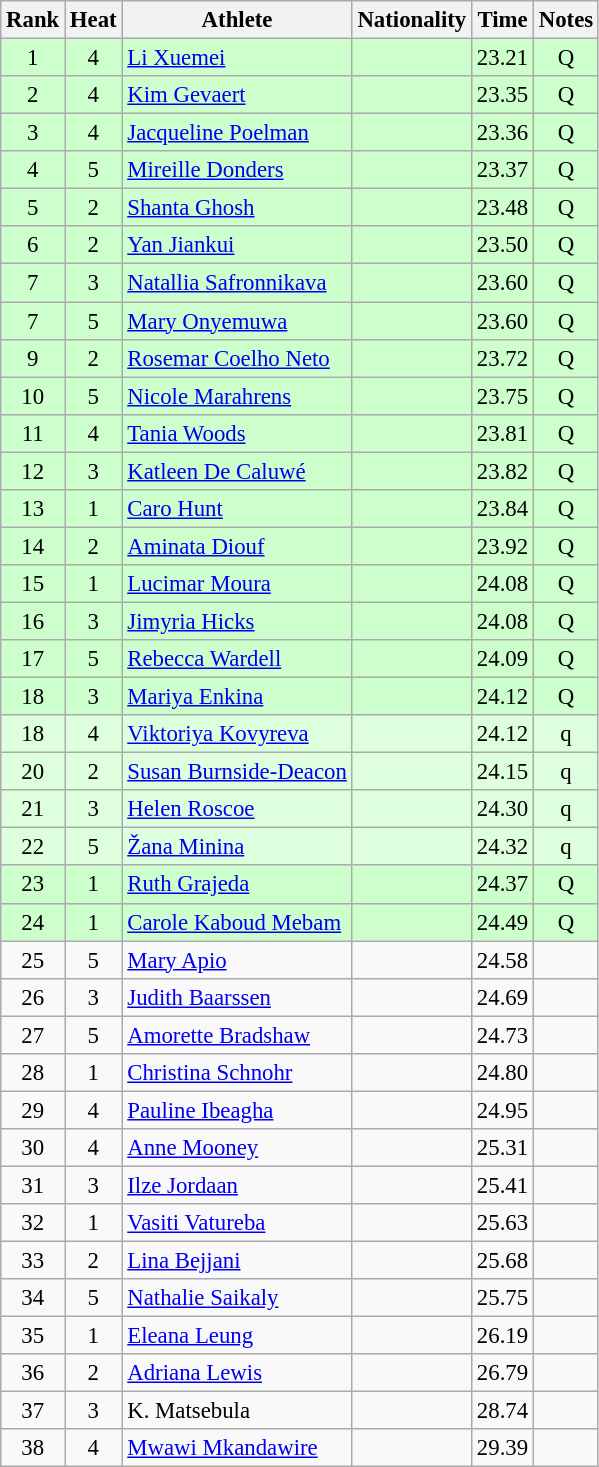<table class="wikitable sortable" style="text-align:center;font-size:95%">
<tr>
<th>Rank</th>
<th>Heat</th>
<th>Athlete</th>
<th>Nationality</th>
<th>Time</th>
<th>Notes</th>
</tr>
<tr bgcolor=ccffcc>
<td>1</td>
<td>4</td>
<td align="left"><a href='#'>Li Xuemei</a></td>
<td align=left></td>
<td>23.21</td>
<td>Q</td>
</tr>
<tr bgcolor=ccffcc>
<td>2</td>
<td>4</td>
<td align="left"><a href='#'>Kim Gevaert</a></td>
<td align=left></td>
<td>23.35</td>
<td>Q</td>
</tr>
<tr bgcolor=ccffcc>
<td>3</td>
<td>4</td>
<td align="left"><a href='#'>Jacqueline Poelman</a></td>
<td align=left></td>
<td>23.36</td>
<td>Q</td>
</tr>
<tr bgcolor=ccffcc>
<td>4</td>
<td>5</td>
<td align="left"><a href='#'>Mireille Donders</a></td>
<td align=left></td>
<td>23.37</td>
<td>Q</td>
</tr>
<tr bgcolor=ccffcc>
<td>5</td>
<td>2</td>
<td align="left"><a href='#'>Shanta Ghosh</a></td>
<td align=left></td>
<td>23.48</td>
<td>Q</td>
</tr>
<tr bgcolor=ccffcc>
<td>6</td>
<td>2</td>
<td align="left"><a href='#'>Yan Jiankui</a></td>
<td align=left></td>
<td>23.50</td>
<td>Q</td>
</tr>
<tr bgcolor=ccffcc>
<td>7</td>
<td>3</td>
<td align="left"><a href='#'>Natallia Safronnikava</a></td>
<td align=left></td>
<td>23.60</td>
<td>Q</td>
</tr>
<tr bgcolor=ccffcc>
<td>7</td>
<td>5</td>
<td align="left"><a href='#'>Mary Onyemuwa</a></td>
<td align=left></td>
<td>23.60</td>
<td>Q</td>
</tr>
<tr bgcolor=ccffcc>
<td>9</td>
<td>2</td>
<td align="left"><a href='#'>Rosemar Coelho Neto</a></td>
<td align=left></td>
<td>23.72</td>
<td>Q</td>
</tr>
<tr bgcolor=ccffcc>
<td>10</td>
<td>5</td>
<td align="left"><a href='#'>Nicole Marahrens</a></td>
<td align=left></td>
<td>23.75</td>
<td>Q</td>
</tr>
<tr bgcolor=ccffcc>
<td>11</td>
<td>4</td>
<td align="left"><a href='#'>Tania Woods</a></td>
<td align=left></td>
<td>23.81</td>
<td>Q</td>
</tr>
<tr bgcolor=ccffcc>
<td>12</td>
<td>3</td>
<td align="left"><a href='#'>Katleen De Caluwé</a></td>
<td align=left></td>
<td>23.82</td>
<td>Q</td>
</tr>
<tr bgcolor=ccffcc>
<td>13</td>
<td>1</td>
<td align="left"><a href='#'>Caro Hunt</a></td>
<td align=left></td>
<td>23.84</td>
<td>Q</td>
</tr>
<tr bgcolor=ccffcc>
<td>14</td>
<td>2</td>
<td align="left"><a href='#'>Aminata Diouf</a></td>
<td align=left></td>
<td>23.92</td>
<td>Q</td>
</tr>
<tr bgcolor=ccffcc>
<td>15</td>
<td>1</td>
<td align="left"><a href='#'>Lucimar Moura</a></td>
<td align=left></td>
<td>24.08</td>
<td>Q</td>
</tr>
<tr bgcolor=ccffcc>
<td>16</td>
<td>3</td>
<td align="left"><a href='#'>Jimyria Hicks</a></td>
<td align=left></td>
<td>24.08</td>
<td>Q</td>
</tr>
<tr bgcolor=ccffcc>
<td>17</td>
<td>5</td>
<td align="left"><a href='#'>Rebecca Wardell</a></td>
<td align=left></td>
<td>24.09</td>
<td>Q</td>
</tr>
<tr bgcolor=ccffcc>
<td>18</td>
<td>3</td>
<td align="left"><a href='#'>Mariya Enkina</a></td>
<td align=left></td>
<td>24.12</td>
<td>Q</td>
</tr>
<tr bgcolor=ddffdd>
<td>18</td>
<td>4</td>
<td align="left"><a href='#'>Viktoriya Kovyreva</a></td>
<td align=left></td>
<td>24.12</td>
<td>q</td>
</tr>
<tr bgcolor=ddffdd>
<td>20</td>
<td>2</td>
<td align="left"><a href='#'>Susan Burnside-Deacon</a></td>
<td align=left></td>
<td>24.15</td>
<td>q</td>
</tr>
<tr bgcolor=ddffdd>
<td>21</td>
<td>3</td>
<td align="left"><a href='#'>Helen Roscoe</a></td>
<td align=left></td>
<td>24.30</td>
<td>q</td>
</tr>
<tr bgcolor=ddffdd>
<td>22</td>
<td>5</td>
<td align="left"><a href='#'>Žana Minina</a></td>
<td align=left></td>
<td>24.32</td>
<td>q</td>
</tr>
<tr bgcolor=ccffcc>
<td>23</td>
<td>1</td>
<td align="left"><a href='#'>Ruth Grajeda</a></td>
<td align=left></td>
<td>24.37</td>
<td>Q</td>
</tr>
<tr bgcolor=ccffcc>
<td>24</td>
<td>1</td>
<td align="left"><a href='#'>Carole Kaboud Mebam</a></td>
<td align=left></td>
<td>24.49</td>
<td>Q</td>
</tr>
<tr>
<td>25</td>
<td>5</td>
<td align="left"><a href='#'>Mary Apio</a></td>
<td align=left></td>
<td>24.58</td>
<td></td>
</tr>
<tr>
<td>26</td>
<td>3</td>
<td align="left"><a href='#'>Judith Baarssen</a></td>
<td align=left></td>
<td>24.69</td>
<td></td>
</tr>
<tr>
<td>27</td>
<td>5</td>
<td align="left"><a href='#'>Amorette Bradshaw</a></td>
<td align=left></td>
<td>24.73</td>
<td></td>
</tr>
<tr>
<td>28</td>
<td>1</td>
<td align="left"><a href='#'>Christina Schnohr</a></td>
<td align=left></td>
<td>24.80</td>
<td></td>
</tr>
<tr>
<td>29</td>
<td>4</td>
<td align="left"><a href='#'>Pauline Ibeagha</a></td>
<td align=left></td>
<td>24.95</td>
<td></td>
</tr>
<tr>
<td>30</td>
<td>4</td>
<td align="left"><a href='#'>Anne Mooney</a></td>
<td align=left></td>
<td>25.31</td>
<td></td>
</tr>
<tr>
<td>31</td>
<td>3</td>
<td align="left"><a href='#'>Ilze Jordaan</a></td>
<td align=left></td>
<td>25.41</td>
<td></td>
</tr>
<tr>
<td>32</td>
<td>1</td>
<td align="left"><a href='#'>Vasiti Vatureba</a></td>
<td align=left></td>
<td>25.63</td>
<td></td>
</tr>
<tr>
<td>33</td>
<td>2</td>
<td align="left"><a href='#'>Lina Bejjani</a></td>
<td align=left></td>
<td>25.68</td>
<td></td>
</tr>
<tr>
<td>34</td>
<td>5</td>
<td align="left"><a href='#'>Nathalie Saikaly</a></td>
<td align=left></td>
<td>25.75</td>
<td></td>
</tr>
<tr>
<td>35</td>
<td>1</td>
<td align="left"><a href='#'>Eleana Leung</a></td>
<td align=left></td>
<td>26.19</td>
<td></td>
</tr>
<tr>
<td>36</td>
<td>2</td>
<td align="left"><a href='#'>Adriana Lewis</a></td>
<td align=left></td>
<td>26.79</td>
<td></td>
</tr>
<tr>
<td>37</td>
<td>3</td>
<td align="left">K. Matsebula</td>
<td align=left></td>
<td>28.74</td>
<td></td>
</tr>
<tr>
<td>38</td>
<td>4</td>
<td align="left"><a href='#'>Mwawi Mkandawire</a></td>
<td align=left></td>
<td>29.39</td>
<td></td>
</tr>
</table>
